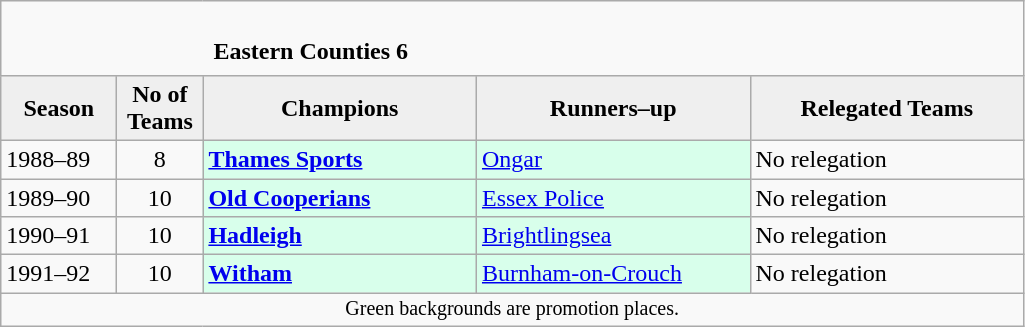<table class="wikitable" style="text-align: left;">
<tr>
<td colspan="11" cellpadding="0" cellspacing="0"><br><table border="0" style="width:100%;" cellpadding="0" cellspacing="0">
<tr>
<td style="width:20%; border:0;"></td>
<td style="border:0;"><strong>Eastern Counties 6</strong></td>
<td style="width:20%; border:0;"></td>
</tr>
</table>
</td>
</tr>
<tr>
<th style="background:#efefef; width:70px;">Season</th>
<th style="background:#efefef; width:50px;">No of Teams</th>
<th style="background:#efefef; width:175px;">Champions</th>
<th style="background:#efefef; width:175px;">Runners–up</th>
<th style="background:#efefef; width:175px;">Relegated Teams</th>
</tr>
<tr align=left>
<td>1988–89</td>
<td style="text-align: center;">8</td>
<td style="background:#d8ffeb;"><strong><a href='#'>Thames Sports</a></strong></td>
<td style="background:#d8ffeb;"><a href='#'>Ongar</a></td>
<td>No relegation</td>
</tr>
<tr>
<td>1989–90</td>
<td style="text-align: center;">10</td>
<td style="background:#d8ffeb;"><strong><a href='#'>Old Cooperians</a></strong></td>
<td style="background:#d8ffeb;"><a href='#'>Essex Police</a></td>
<td>No relegation</td>
</tr>
<tr>
<td>1990–91</td>
<td style="text-align: center;">10</td>
<td style="background:#d8ffeb;"><strong><a href='#'>Hadleigh</a></strong></td>
<td style="background:#d8ffeb;"><a href='#'>Brightlingsea</a></td>
<td>No relegation</td>
</tr>
<tr>
<td>1991–92</td>
<td style="text-align: center;">10</td>
<td style="background:#d8ffeb;"><strong><a href='#'>Witham</a></strong></td>
<td style="background:#d8ffeb;"><a href='#'>Burnham-on-Crouch</a></td>
<td>No relegation</td>
</tr>
<tr>
<td colspan="15"  style="border:0; font-size:smaller; text-align:center;">Green backgrounds are promotion places.</td>
</tr>
</table>
